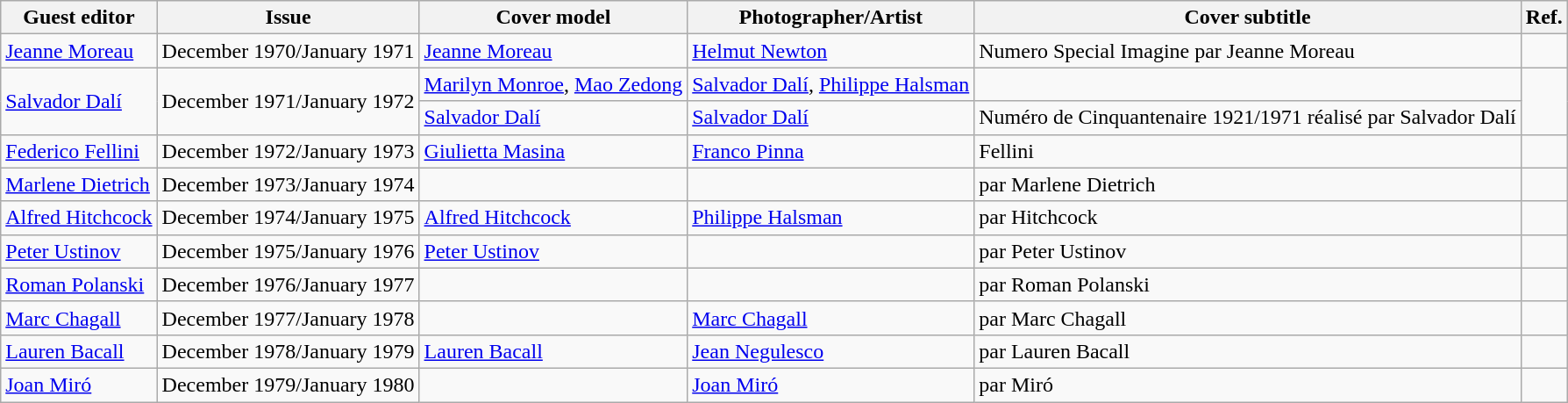<table class="sortable wikitable">
<tr>
<th>Guest editor</th>
<th>Issue</th>
<th>Cover model</th>
<th>Photographer/Artist</th>
<th>Cover subtitle</th>
<th>Ref.</th>
</tr>
<tr>
<td><a href='#'>Jeanne Moreau</a></td>
<td>December 1970/January 1971</td>
<td><a href='#'>Jeanne Moreau</a></td>
<td><a href='#'>Helmut Newton</a></td>
<td>Numero Special Imagine par Jeanne Moreau</td>
<td></td>
</tr>
<tr>
<td rowspan="2"><a href='#'>Salvador Dalí</a></td>
<td rowspan="2">December 1971/January 1972</td>
<td><a href='#'>Marilyn Monroe</a>, <a href='#'>Mao Zedong</a></td>
<td><a href='#'>Salvador Dalí</a>, <a href='#'>Philippe Halsman</a></td>
<td></td>
<td rowspan="2"></td>
</tr>
<tr>
<td><a href='#'>Salvador Dalí</a></td>
<td><a href='#'>Salvador Dalí</a></td>
<td>Numéro de Cinquantenaire 1921/1971 réalisé par Salvador Dalí</td>
</tr>
<tr>
<td><a href='#'>Federico Fellini</a></td>
<td>December 1972/January 1973</td>
<td><a href='#'>Giulietta Masina</a></td>
<td><a href='#'>Franco Pinna</a></td>
<td>Fellini</td>
<td></td>
</tr>
<tr>
<td><a href='#'>Marlene Dietrich</a></td>
<td>December 1973/January 1974</td>
<td></td>
<td></td>
<td>par Marlene Dietrich</td>
<td></td>
</tr>
<tr>
<td><a href='#'>Alfred Hitchcock</a></td>
<td>December 1974/January 1975</td>
<td><a href='#'>Alfred Hitchcock</a></td>
<td><a href='#'>Philippe Halsman</a></td>
<td>par Hitchcock</td>
<td></td>
</tr>
<tr>
<td><a href='#'>Peter Ustinov</a></td>
<td>December 1975/January 1976</td>
<td><a href='#'>Peter Ustinov</a></td>
<td></td>
<td>par Peter Ustinov</td>
<td></td>
</tr>
<tr>
<td><a href='#'>Roman Polanski</a></td>
<td>December 1976/January 1977</td>
<td></td>
<td></td>
<td>par Roman Polanski</td>
<td></td>
</tr>
<tr>
<td><a href='#'>Marc Chagall</a></td>
<td>December 1977/January 1978</td>
<td></td>
<td><a href='#'>Marc Chagall</a></td>
<td>par Marc Chagall</td>
<td></td>
</tr>
<tr>
<td><a href='#'>Lauren Bacall</a></td>
<td>December 1978/January 1979</td>
<td><a href='#'>Lauren Bacall</a></td>
<td><a href='#'>Jean Negulesco</a></td>
<td>par Lauren Bacall</td>
<td></td>
</tr>
<tr>
<td><a href='#'>Joan Miró</a></td>
<td>December 1979/January 1980</td>
<td></td>
<td><a href='#'>Joan Miró</a></td>
<td>par Miró</td>
<td></td>
</tr>
</table>
